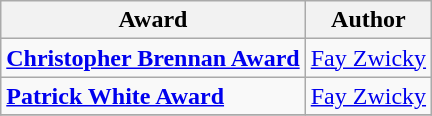<table class="wikitable">
<tr>
<th>Award</th>
<th>Author</th>
</tr>
<tr>
<td><strong><a href='#'>Christopher Brennan Award</a></strong></td>
<td><a href='#'>Fay Zwicky</a></td>
</tr>
<tr>
<td><strong><a href='#'>Patrick White Award</a></strong></td>
<td><a href='#'>Fay Zwicky</a></td>
</tr>
<tr>
</tr>
</table>
